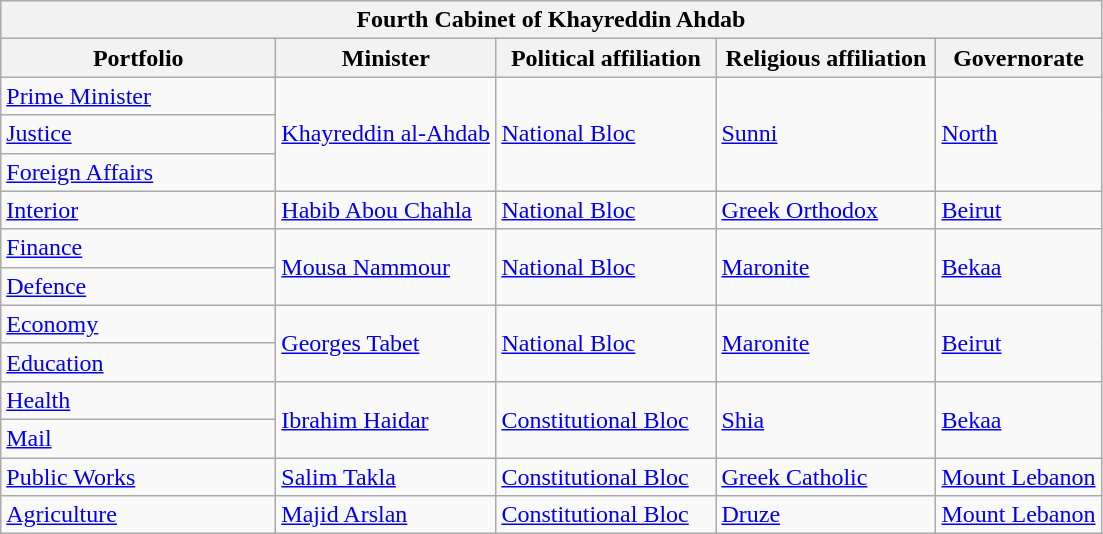<table class=wikitable>
<tr>
<th colspan="5">Fourth Cabinet of Khayreddin Ahdab</th>
</tr>
<tr>
<th width="25%">Portfolio</th>
<th width="20%">Minister</th>
<th width="20%">Political affiliation</th>
<th width="20%">Religious affiliation</th>
<th width="15%">Governorate</th>
</tr>
<tr>
<td><a href='#'>Prime Minister</a></td>
<td rowspan="3"><a href='#'>Khayreddin al-Ahdab</a></td>
<td rowspan="3"> <a href='#'>National Bloc</a></td>
<td rowspan="3"><a href='#'>Sunni</a></td>
<td rowspan="3"><a href='#'>North</a></td>
</tr>
<tr>
<td><a href='#'>Justice</a></td>
</tr>
<tr>
<td><a href='#'>Foreign Affairs</a></td>
</tr>
<tr>
<td><a href='#'>Interior</a></td>
<td><a href='#'>Habib Abou Chahla</a></td>
<td> <a href='#'>National Bloc</a></td>
<td><a href='#'>Greek Orthodox</a></td>
<td><a href='#'>Beirut</a></td>
</tr>
<tr>
<td><a href='#'>Finance</a></td>
<td rowspan="2"><a href='#'>Mousa Nammour</a></td>
<td rowspan="2"> <a href='#'>National Bloc</a></td>
<td rowspan="2"><a href='#'>Maronite</a></td>
<td rowspan="2"><a href='#'>Bekaa</a></td>
</tr>
<tr>
<td><a href='#'>Defence</a></td>
</tr>
<tr>
<td><a href='#'>Economy</a></td>
<td rowspan="2"><a href='#'>Georges Tabet</a></td>
<td rowspan="2"> <a href='#'>National Bloc</a></td>
<td rowspan="2"><a href='#'>Maronite</a></td>
<td rowspan="2"><a href='#'>Beirut</a></td>
</tr>
<tr>
<td><a href='#'>Education</a></td>
</tr>
<tr>
<td><a href='#'>Health</a></td>
<td rowspan="2"><a href='#'>Ibrahim Haidar</a></td>
<td rowspan="2"> <a href='#'>Constitutional Bloc</a></td>
<td rowspan="2"><a href='#'>Shia</a></td>
<td rowspan="2"><a href='#'>Bekaa</a></td>
</tr>
<tr>
<td><a href='#'>Mail</a></td>
</tr>
<tr>
<td><a href='#'>Public Works</a></td>
<td><a href='#'>Salim Takla</a></td>
<td> <a href='#'>Constitutional Bloc</a></td>
<td><a href='#'>Greek Catholic</a></td>
<td><a href='#'>Mount Lebanon</a></td>
</tr>
<tr>
<td><a href='#'>Agriculture</a></td>
<td><a href='#'>Majid Arslan</a></td>
<td> <a href='#'>Constitutional Bloc</a></td>
<td><a href='#'>Druze</a></td>
<td><a href='#'>Mount Lebanon</a></td>
</tr>
</table>
